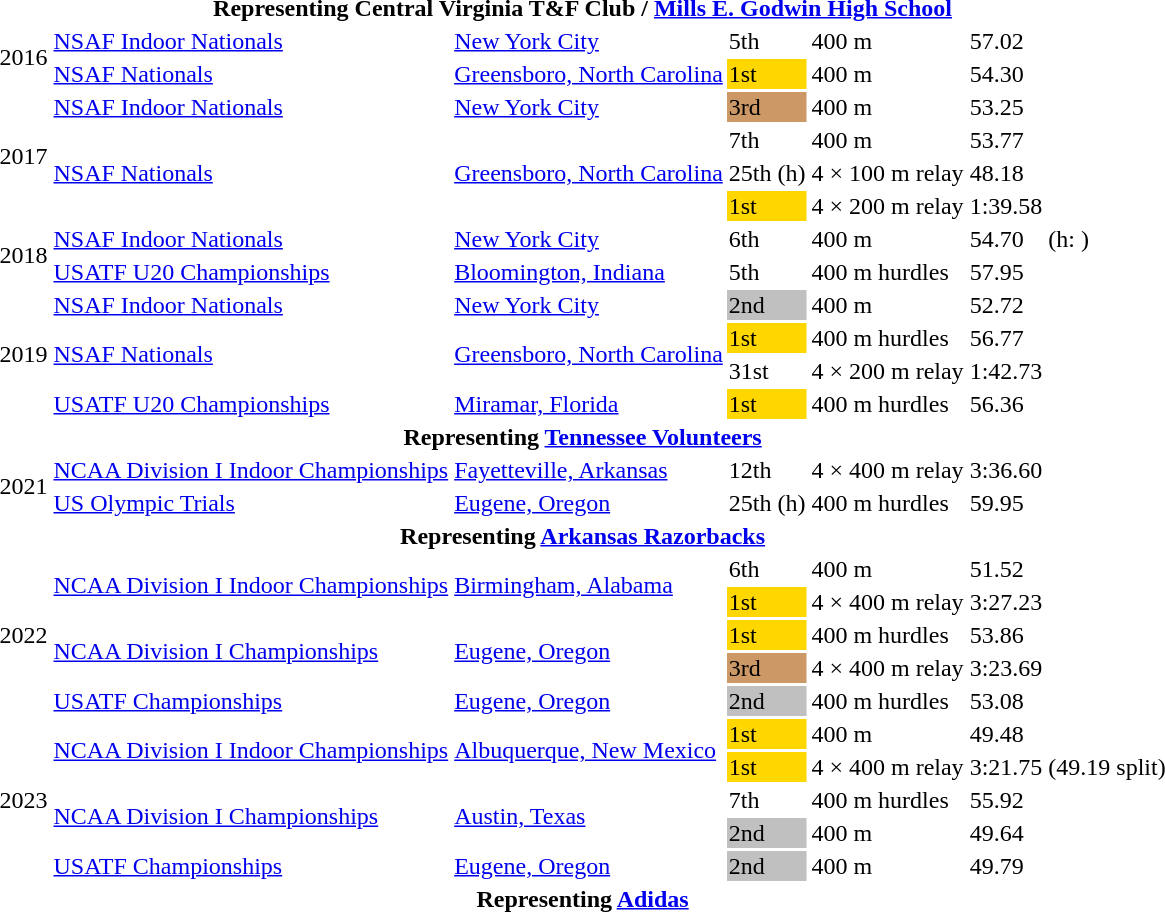<table>
<tr>
<th colspan=7>Representing Central Virginia T&F Club / <a href='#'>Mills E. Godwin High School</a></th>
</tr>
<tr>
<td rowspan=2>2016</td>
<td><a href='#'>NSAF Indoor Nationals</a></td>
<td><a href='#'>New York City</a></td>
<td>5th</td>
<td>400 m</td>
<td>57.02</td>
<td></td>
</tr>
<tr>
<td><a href='#'>NSAF Nationals</a></td>
<td><a href='#'>Greensboro, North Carolina</a></td>
<td bgcolor=gold>1st</td>
<td>400 m</td>
<td>54.30</td>
<td></td>
</tr>
<tr>
<td rowspan=4>2017</td>
<td><a href='#'>NSAF Indoor Nationals</a></td>
<td><a href='#'>New York City</a></td>
<td bgcolor=cc9966>3rd</td>
<td>400 m</td>
<td>53.25</td>
<td></td>
</tr>
<tr>
<td rowspan=3><a href='#'>NSAF Nationals</a></td>
<td rowspan=3><a href='#'>Greensboro, North Carolina</a></td>
<td>7th</td>
<td>400 m</td>
<td>53.77</td>
<td></td>
</tr>
<tr>
<td>25th (h)</td>
<td>4 × 100 m relay</td>
<td>48.18</td>
<td></td>
</tr>
<tr>
<td bgcolor=gold>1st</td>
<td>4 × 200 m relay</td>
<td>1:39.58</td>
<td></td>
</tr>
<tr>
<td rowspan=2>2018</td>
<td><a href='#'>NSAF Indoor Nationals</a></td>
<td><a href='#'>New York City</a></td>
<td>6th</td>
<td>400 m</td>
<td>54.70</td>
<td>(h: )</td>
</tr>
<tr>
<td><a href='#'>USATF U20 Championships</a></td>
<td><a href='#'>Bloomington, Indiana</a></td>
<td>5th</td>
<td>400 m hurdles</td>
<td>57.95</td>
<td></td>
</tr>
<tr>
<td rowspan=4>2019</td>
<td><a href='#'>NSAF Indoor Nationals</a></td>
<td><a href='#'>New York City</a></td>
<td bgcolor=silver>2nd</td>
<td>400 m</td>
<td>52.72</td>
<td></td>
</tr>
<tr>
<td rowspan=2><a href='#'>NSAF Nationals</a></td>
<td rowspan=2><a href='#'>Greensboro, North Carolina</a></td>
<td bgcolor=gold>1st</td>
<td>400 m hurdles</td>
<td>56.77</td>
<td></td>
</tr>
<tr>
<td>31st</td>
<td>4 × 200 m relay</td>
<td>1:42.73</td>
<td></td>
</tr>
<tr>
<td><a href='#'>USATF U20 Championships</a></td>
<td><a href='#'>Miramar, Florida</a></td>
<td bgcolor=gold>1st</td>
<td>400 m hurdles</td>
<td>56.36</td>
<td></td>
</tr>
<tr>
<th colspan=7>Representing <a href='#'>Tennessee Volunteers</a></th>
</tr>
<tr>
<td rowspan=2>2021</td>
<td><a href='#'>NCAA Division I Indoor Championships</a></td>
<td><a href='#'>Fayetteville, Arkansas</a></td>
<td>12th</td>
<td>4 × 400 m relay</td>
<td>3:36.60</td>
<td></td>
</tr>
<tr>
<td><a href='#'>US Olympic Trials</a></td>
<td><a href='#'>Eugene, Oregon</a></td>
<td>25th (h)</td>
<td>400 m hurdles</td>
<td>59.95</td>
<td></td>
</tr>
<tr>
<th colspan=7>Representing <a href='#'>Arkansas Razorbacks</a></th>
</tr>
<tr>
<td rowspan=5>2022</td>
<td rowspan=2><a href='#'>NCAA Division I Indoor Championships</a></td>
<td rowspan=2><a href='#'>Birmingham, Alabama</a></td>
<td>6th</td>
<td>400 m</td>
<td>51.52</td>
<td></td>
</tr>
<tr>
<td bgcolor=gold>1st</td>
<td>4 × 400 m relay</td>
<td>3:27.23</td>
<td></td>
</tr>
<tr>
<td rowspan=2><a href='#'>NCAA Division I Championships</a></td>
<td rowspan=2><a href='#'>Eugene, Oregon</a></td>
<td bgcolor=gold>1st</td>
<td>400 m hurdles</td>
<td>53.86</td>
<td></td>
</tr>
<tr>
<td bgcolor=cc9966>3rd</td>
<td>4 × 400 m relay</td>
<td>3:23.69</td>
<td></td>
</tr>
<tr>
<td><a href='#'>USATF Championships</a></td>
<td><a href='#'>Eugene, Oregon</a></td>
<td bgcolor=silver>2nd</td>
<td>400 m hurdles</td>
<td>53.08</td>
<td></td>
</tr>
<tr>
<td rowspan=5>2023</td>
<td rowspan=2><a href='#'>NCAA Division I Indoor Championships</a></td>
<td rowspan=2><a href='#'>Albuquerque, New Mexico</a></td>
<td bgcolor=gold>1st</td>
<td>400 m</td>
<td>49.48</td>
<td> <a href='#'></a> <strong></strong></td>
</tr>
<tr>
<td bgcolor=gold>1st</td>
<td>4 × 400 m relay</td>
<td>3:21.75</td>
<td> <a href='#'></a> (49.19 split)</td>
</tr>
<tr>
<td rowspan=2><a href='#'>NCAA Division I Championships</a></td>
<td rowspan=2><a href='#'>Austin, Texas</a></td>
<td>7th</td>
<td>400 m hurdles</td>
<td>55.92</td>
<td></td>
</tr>
<tr>
<td bgcolor=silver>2nd</td>
<td>400 m</td>
<td>49.64</td>
<td></td>
</tr>
<tr>
<td><a href='#'>USATF Championships</a></td>
<td><a href='#'>Eugene, Oregon</a></td>
<td bgcolor=silver>2nd</td>
<td>400 m</td>
<td>49.79</td>
<td></td>
</tr>
<tr>
<th colspan=7>Representing <a href='#'>Adidas</a></th>
</tr>
<tr>
</tr>
</table>
